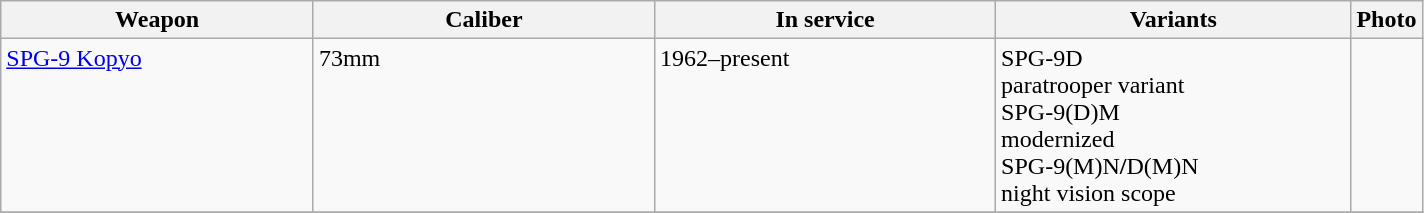<table class="wikitable">
<tr>
<th style="width:22%;", align=left>Weapon</th>
<th style="width:24%;", align=left>Caliber</th>
<th style="width:24%;", align=left>In service</th>
<th style="width:25%;", align=left>Variants</th>
<th style="width:29%;">Photo</th>
</tr>
<tr>
<td align=left, valign=top><a href='#'>SPG-9 Kopyo</a></td>
<td align=left, valign=top>73mm</td>
<td align=left, valign=top>1962–present</td>
<td align=left, valign=top>SPG-9D<br>paratrooper variant<br>SPG-9(D)M<br>modernized<br>SPG-9(M)N<strong>/</strong>D(M)N<br>night vision scope</td>
<td align=center></td>
</tr>
<tr>
</tr>
</table>
